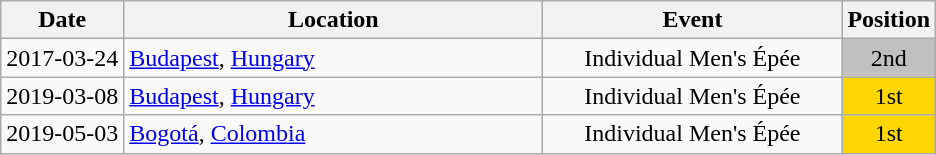<table class="wikitable" style="text-align:center;">
<tr>
<th>Date</th>
<th style="width:17em">Location</th>
<th style="width:12em">Event</th>
<th>Position</th>
</tr>
<tr>
<td>2017-03-24</td>
<td align="left"> <a href='#'>Budapest</a>, <a href='#'>Hungary</a></td>
<td>Individual Men's Épée</td>
<td bgcolor="silver">2nd</td>
</tr>
<tr>
<td>2019-03-08</td>
<td align="left"> <a href='#'>Budapest</a>, <a href='#'>Hungary</a></td>
<td>Individual Men's Épée</td>
<td bgcolor="gold">1st</td>
</tr>
<tr>
<td>2019-05-03</td>
<td align="left"> <a href='#'>Bogotá</a>, <a href='#'>Colombia</a></td>
<td>Individual Men's Épée</td>
<td bgcolor="gold">1st</td>
</tr>
</table>
